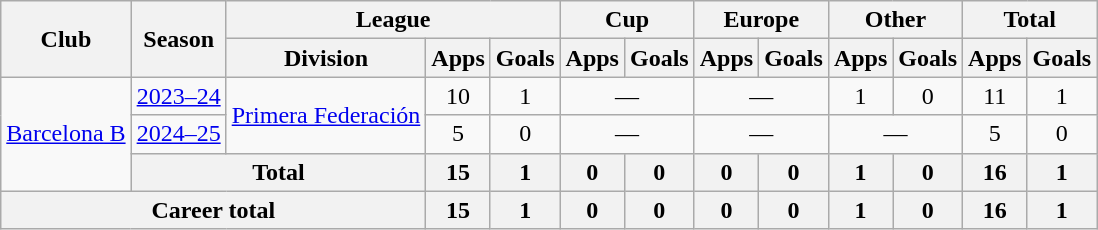<table class="wikitable" style="text-align: center">
<tr>
<th rowspan="2">Club</th>
<th rowspan="2">Season</th>
<th colspan="3">League</th>
<th colspan="2">Cup</th>
<th colspan="2">Europe</th>
<th colspan="2">Other</th>
<th colspan="2">Total</th>
</tr>
<tr>
<th>Division</th>
<th>Apps</th>
<th>Goals</th>
<th>Apps</th>
<th>Goals</th>
<th>Apps</th>
<th>Goals</th>
<th>Apps</th>
<th>Goals</th>
<th>Apps</th>
<th>Goals</th>
</tr>
<tr>
<td rowspan=3><a href='#'>Barcelona B</a></td>
<td><a href='#'>2023–24</a></td>
<td rowspan=2><a href='#'>Primera Federación</a></td>
<td>10</td>
<td>1</td>
<td colspan="2">—</td>
<td colspan="2">—</td>
<td>1</td>
<td>0</td>
<td>11</td>
<td>1</td>
</tr>
<tr>
<td><a href='#'>2024–25</a></td>
<td>5</td>
<td>0</td>
<td colspan="2">—</td>
<td colspan="2">—</td>
<td colspan="2">—</td>
<td>5</td>
<td>0</td>
</tr>
<tr>
<th colspan="2">Total</th>
<th>15</th>
<th>1</th>
<th>0</th>
<th>0</th>
<th>0</th>
<th>0</th>
<th>1</th>
<th>0</th>
<th>16</th>
<th>1</th>
</tr>
<tr>
<th colspan="3">Career total</th>
<th>15</th>
<th>1</th>
<th>0</th>
<th>0</th>
<th>0</th>
<th>0</th>
<th>1</th>
<th>0</th>
<th>16</th>
<th>1</th>
</tr>
</table>
